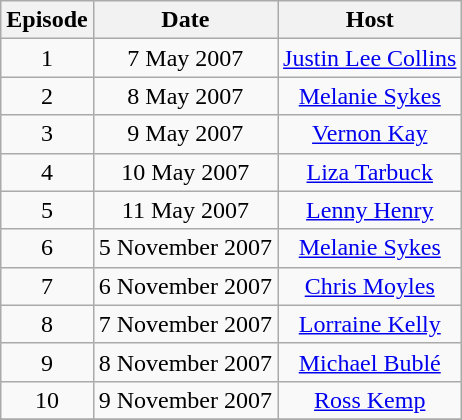<table class="wikitable" style="text-align:center;">
<tr>
<th>Episode</th>
<th>Date</th>
<th>Host</th>
</tr>
<tr>
<td>1</td>
<td>7 May 2007</td>
<td><a href='#'>Justin Lee Collins</a></td>
</tr>
<tr>
<td>2</td>
<td>8 May 2007</td>
<td><a href='#'>Melanie Sykes</a></td>
</tr>
<tr>
<td>3</td>
<td>9 May 2007</td>
<td><a href='#'>Vernon Kay</a></td>
</tr>
<tr>
<td>4</td>
<td>10 May 2007</td>
<td><a href='#'>Liza Tarbuck</a></td>
</tr>
<tr>
<td>5</td>
<td>11 May 2007</td>
<td><a href='#'>Lenny Henry</a></td>
</tr>
<tr>
<td>6</td>
<td>5 November 2007</td>
<td><a href='#'>Melanie Sykes</a></td>
</tr>
<tr>
<td>7</td>
<td>6 November 2007</td>
<td><a href='#'>Chris Moyles</a></td>
</tr>
<tr>
<td>8</td>
<td>7 November 2007</td>
<td><a href='#'>Lorraine Kelly</a></td>
</tr>
<tr>
<td>9</td>
<td>8 November 2007</td>
<td><a href='#'>Michael Bublé</a></td>
</tr>
<tr>
<td>10</td>
<td>9 November 2007</td>
<td><a href='#'>Ross Kemp</a></td>
</tr>
<tr>
</tr>
</table>
